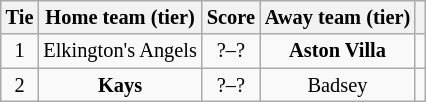<table class="wikitable" style="text-align:center; font-size:85%">
<tr>
<th>Tie</th>
<th>Home team (tier)</th>
<th>Score</th>
<th>Away team (tier)</th>
<th></th>
</tr>
<tr>
<td align="center">1</td>
<td>Elkington's Angels</td>
<td align="center">?–?</td>
<td><strong>Aston Villa</strong></td>
<td></td>
</tr>
<tr>
<td align="center">2</td>
<td><strong>Kays</strong></td>
<td align="center">?–?</td>
<td>Badsey</td>
<td></td>
</tr>
</table>
